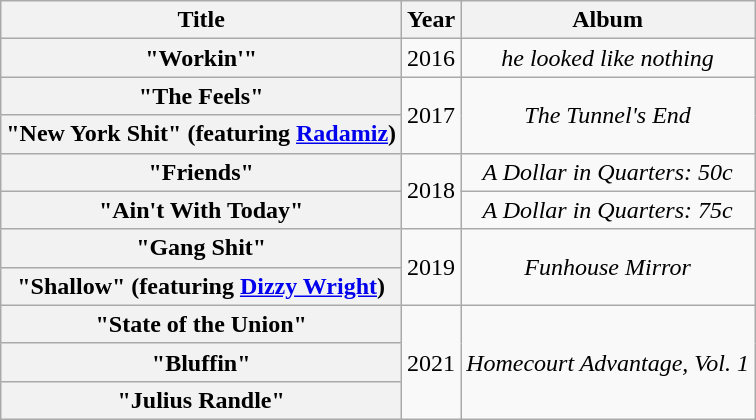<table class="wikitable plainrowheaders" style="text-align:center;">
<tr>
<th scope="col">Title</th>
<th scope="col">Year</th>
<th scope="col">Album</th>
</tr>
<tr>
<th scope="row">"Workin'"</th>
<td>2016</td>
<td><em>he looked like nothing</em></td>
</tr>
<tr>
<th scope="row">"The Feels"</th>
<td rowspan="2">2017</td>
<td rowspan="2"><em>The Tunnel's End</em></td>
</tr>
<tr>
<th scope="row">"New York Shit" (featuring <a href='#'>Radamiz</a>)</th>
</tr>
<tr>
<th scope="row">"Friends"</th>
<td rowspan="2">2018</td>
<td><em>A Dollar in Quarters: 50c</em></td>
</tr>
<tr>
<th scope="row">"Ain't With Today"</th>
<td><em>A Dollar in Quarters: 75c</em></td>
</tr>
<tr>
<th scope="row">"Gang Shit"</th>
<td rowspan="2">2019</td>
<td rowspan="2"><em>Funhouse Mirror</em></td>
</tr>
<tr>
<th scope="row">"Shallow" (featuring <a href='#'>Dizzy Wright</a>)</th>
</tr>
<tr>
<th scope="row">"State of the Union"</th>
<td rowspan="3">2021</td>
<td rowspan="3"><em>Homecourt Advantage, Vol. 1</em></td>
</tr>
<tr>
<th scope="row">"Bluffin"</th>
</tr>
<tr>
<th scope="row">"Julius Randle"</th>
</tr>
</table>
